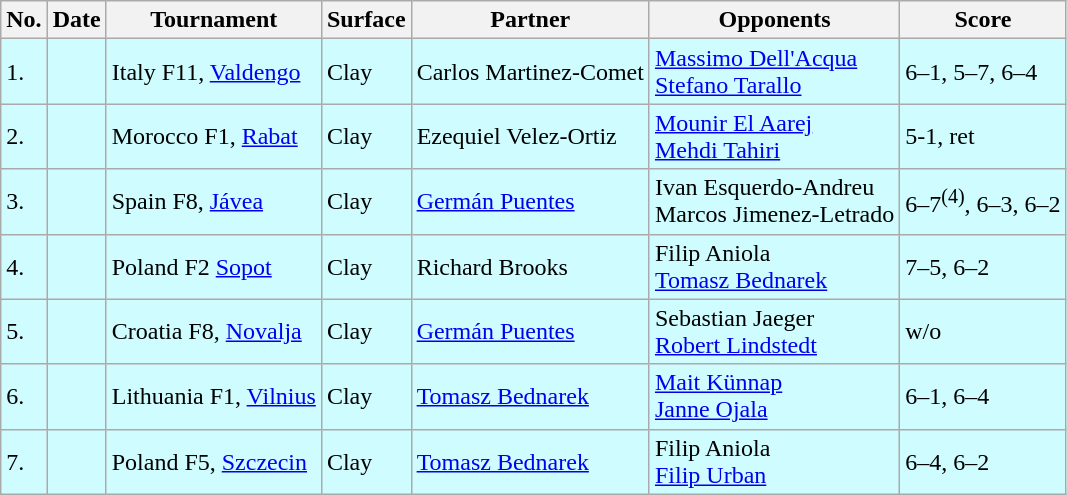<table class="sortable wikitable">
<tr>
<th>No.</th>
<th>Date</th>
<th>Tournament</th>
<th>Surface</th>
<th>Partner</th>
<th>Opponents</th>
<th class="unsortable">Score</th>
</tr>
<tr style="background:#cffcff;">
<td>1.</td>
<td></td>
<td>Italy F11, <a href='#'>Valdengo</a></td>
<td>Clay</td>
<td> Carlos Martinez-Comet</td>
<td> <a href='#'>Massimo Dell'Acqua</a> <br>  <a href='#'>Stefano Tarallo</a></td>
<td>6–1, 5–7, 6–4</td>
</tr>
<tr style="background:#cffcff;">
<td>2.</td>
<td></td>
<td>Morocco F1, <a href='#'>Rabat</a></td>
<td>Clay</td>
<td> Ezequiel Velez-Ortiz</td>
<td> <a href='#'>Mounir El Aarej</a> <br>  <a href='#'>Mehdi Tahiri</a></td>
<td>5-1, ret</td>
</tr>
<tr style="background:#cffcff;">
<td>3.</td>
<td></td>
<td>Spain F8, <a href='#'>Jávea</a></td>
<td>Clay</td>
<td> <a href='#'>Germán Puentes</a></td>
<td> Ivan Esquerdo-Andreu <br>  Marcos Jimenez-Letrado</td>
<td>6–7<sup>(4)</sup>, 6–3, 6–2</td>
</tr>
<tr style="background:#cffcff;">
<td>4.</td>
<td></td>
<td>Poland F2 <a href='#'>Sopot</a></td>
<td>Clay</td>
<td> Richard Brooks</td>
<td> Filip Aniola <br>  <a href='#'>Tomasz Bednarek</a></td>
<td>7–5, 6–2</td>
</tr>
<tr style="background:#cffcff;">
<td>5.</td>
<td></td>
<td>Croatia F8, <a href='#'>Novalja</a></td>
<td>Clay</td>
<td> <a href='#'>Germán Puentes</a></td>
<td> Sebastian Jaeger <br>  <a href='#'>Robert Lindstedt</a></td>
<td>w/o</td>
</tr>
<tr style="background:#cffcff;">
<td>6.</td>
<td></td>
<td>Lithuania F1, <a href='#'>Vilnius</a></td>
<td>Clay</td>
<td> <a href='#'>Tomasz Bednarek</a></td>
<td> <a href='#'>Mait Künnap</a> <br>  <a href='#'>Janne Ojala</a></td>
<td>6–1, 6–4</td>
</tr>
<tr style="background:#cffcff;">
<td>7.</td>
<td></td>
<td>Poland F5, <a href='#'>Szczecin</a></td>
<td>Clay</td>
<td> <a href='#'>Tomasz Bednarek</a></td>
<td> Filip Aniola <br>  <a href='#'>Filip Urban</a></td>
<td>6–4, 6–2</td>
</tr>
</table>
